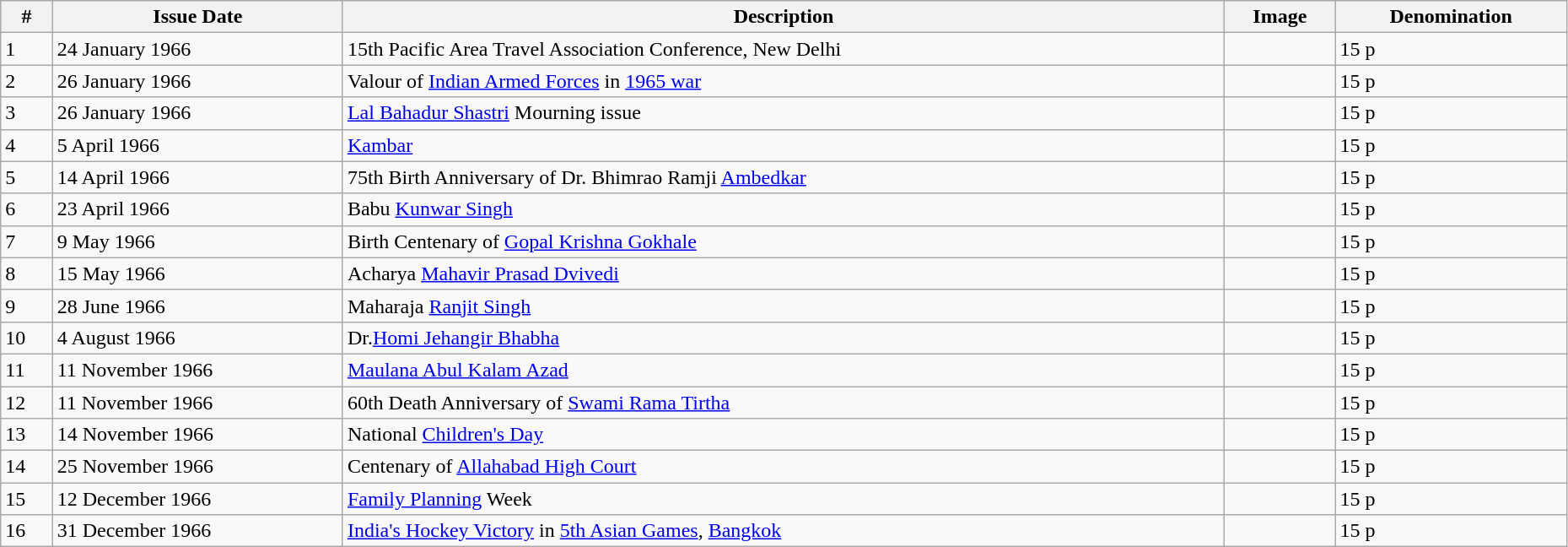<table class = "wikitable" style = "text-align:justify" width = "98%">
<tr>
<th>#</th>
<th>Issue Date</th>
<th>Description</th>
<th>Image</th>
<th>Denomination</th>
</tr>
<tr>
<td>1</td>
<td>24 January 1966</td>
<td>15th Pacific Area Travel Association Conference, New Delhi</td>
<td></td>
<td>15 p</td>
</tr>
<tr>
<td>2</td>
<td>26 January 1966</td>
<td>Valour of <a href='#'>Indian Armed Forces</a> in <a href='#'>1965 war</a></td>
<td></td>
<td>15 p</td>
</tr>
<tr>
<td>3</td>
<td>26 January 1966</td>
<td><a href='#'>Lal Bahadur Shastri</a> Mourning issue</td>
<td></td>
<td>15 p</td>
</tr>
<tr>
<td>4</td>
<td>5 April 1966</td>
<td><a href='#'>Kambar</a></td>
<td></td>
<td>15 p</td>
</tr>
<tr>
<td>5</td>
<td>14 April 1966</td>
<td>75th Birth Anniversary of Dr. Bhimrao Ramji <a href='#'>Ambedkar</a></td>
<td></td>
<td>15 p</td>
</tr>
<tr>
<td>6</td>
<td>23 April 1966</td>
<td>Babu <a href='#'>Kunwar Singh</a></td>
<td></td>
<td>15 p</td>
</tr>
<tr>
<td>7</td>
<td>9 May 1966</td>
<td>Birth Centenary of <a href='#'>Gopal Krishna Gokhale</a></td>
<td></td>
<td>15 p</td>
</tr>
<tr>
<td>8</td>
<td>15 May 1966</td>
<td>Acharya <a href='#'>Mahavir Prasad Dvivedi</a></td>
<td></td>
<td>15 p</td>
</tr>
<tr>
<td>9</td>
<td>28 June 1966</td>
<td>Maharaja <a href='#'>Ranjit Singh</a></td>
<td></td>
<td>15 p</td>
</tr>
<tr>
<td>10</td>
<td>4 August 1966</td>
<td>Dr.<a href='#'>Homi Jehangir Bhabha</a></td>
<td></td>
<td>15 p</td>
</tr>
<tr>
<td>11</td>
<td>11 November 1966</td>
<td><a href='#'>Maulana Abul Kalam Azad</a></td>
<td></td>
<td>15 p</td>
</tr>
<tr>
<td>12</td>
<td>11 November 1966</td>
<td>60th Death Anniversary of <a href='#'>Swami Rama Tirtha</a></td>
<td></td>
<td>15 p</td>
</tr>
<tr>
<td>13</td>
<td>14 November 1966</td>
<td>National <a href='#'>Children's Day</a></td>
<td></td>
<td>15 p</td>
</tr>
<tr>
<td>14</td>
<td>25 November 1966</td>
<td>Centenary of <a href='#'>Allahabad High Court</a></td>
<td></td>
<td>15 p</td>
</tr>
<tr>
<td>15</td>
<td>12 December 1966</td>
<td><a href='#'>Family Planning</a> Week</td>
<td></td>
<td>15 p</td>
</tr>
<tr>
<td>16</td>
<td>31 December 1966</td>
<td><a href='#'>India's Hockey Victory</a> in <a href='#'>5th Asian Games</a>, <a href='#'>Bangkok</a></td>
<td></td>
<td>15 p</td>
</tr>
</table>
